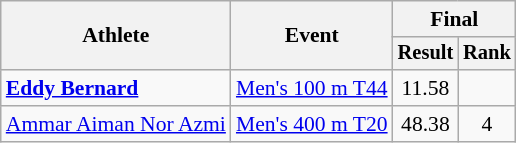<table class="wikitable" style="font-size:90%">
<tr>
<th rowspan="2">Athlete</th>
<th rowspan="2">Event</th>
<th colspan="2">Final</th>
</tr>
<tr style="font-size:95%">
<th>Result</th>
<th>Rank</th>
</tr>
<tr align="center">
<td align="left"><strong><a href='#'>Eddy Bernard</a></strong></td>
<td align="left"><a href='#'>Men's 100 m T44</a></td>
<td>11.58 <strong></strong><br><strong></strong></td>
<td></td>
</tr>
<tr align="center">
<td align="left"><a href='#'>Ammar Aiman Nor Azmi</a></td>
<td align="left"><a href='#'>Men's 400 m T20</a></td>
<td>48.38</td>
<td>4</td>
</tr>
</table>
